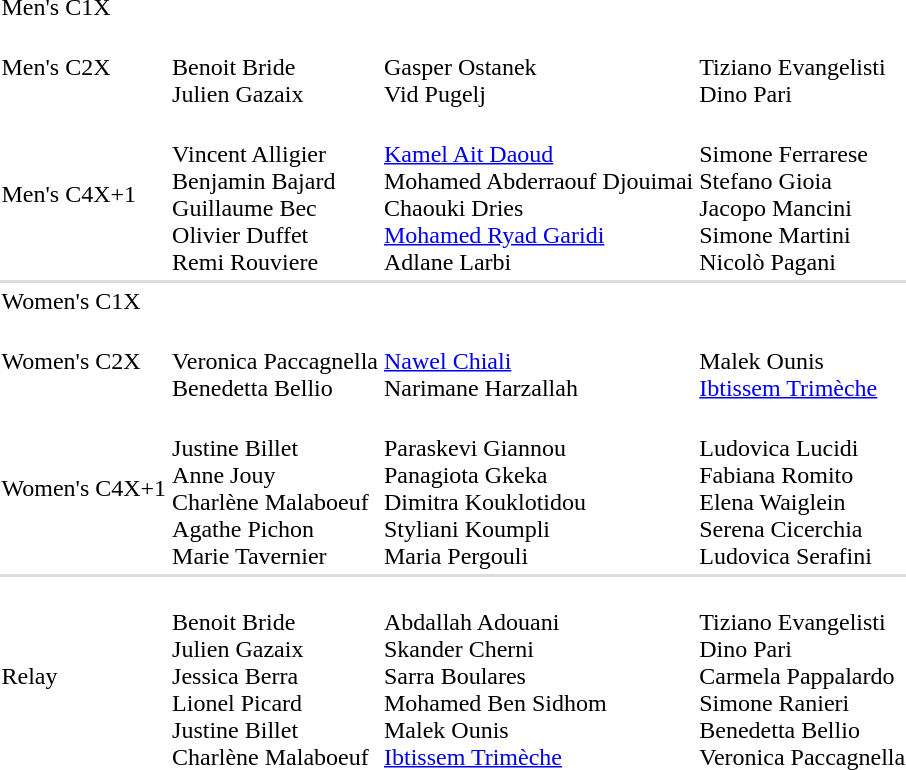<table>
<tr>
<td>Men's C1X</td>
<td></td>
<td></td>
<td></td>
</tr>
<tr>
<td>Men's C2X</td>
<td><br>Benoit Bride<br>Julien Gazaix</td>
<td><br>Gasper Ostanek<br>Vid Pugelj</td>
<td><br>Tiziano Evangelisti<br>Dino Pari</td>
</tr>
<tr>
<td>Men's C4X+1</td>
<td><br>Vincent Alligier<br>Benjamin Bajard<br>Guillaume Bec<br>Olivier Duffet<br>Remi Rouviere</td>
<td nowrap><br><a href='#'>Kamel Ait Daoud</a><br>Mohamed Abderraouf Djouimai<br>Chaouki Dries<br><a href='#'>Mohamed Ryad Garidi</a><br>Adlane Larbi</td>
<td><br>Simone Ferrarese<br>Stefano Gioia<br>Jacopo Mancini<br>Simone Martini<br>Nicolò Pagani</td>
</tr>
<tr bgcolor=#dddddd>
<td colspan=4></td>
</tr>
<tr>
<td>Women's C1X</td>
<td></td>
<td></td>
<td></td>
</tr>
<tr>
<td>Women's C2X</td>
<td nowrap><br>Veronica Paccagnella<br>Benedetta Bellio</td>
<td><br><a href='#'>Nawel Chiali</a><br>Narimane Harzallah</td>
<td><br>Malek Ounis<br><a href='#'>Ibtissem Trimèche</a></td>
</tr>
<tr>
<td>Women's C4X+1</td>
<td><br>Justine Billet<br>Anne Jouy<br>Charlène Malaboeuf<br>Agathe Pichon<br>Marie Tavernier</td>
<td><br>Paraskevi Giannou<br>Panagiota Gkeka<br>Dimitra Kouklotidou<br>Styliani Koumpli<br>Maria Pergouli</td>
<td><br>Ludovica Lucidi<br>Fabiana Romito<br>Elena Waiglein<br>Serena Cicerchia<br>Ludovica Serafini</td>
</tr>
<tr bgcolor=#dddddd>
<td colspan=4></td>
</tr>
<tr>
<td>Relay</td>
<td><br>Benoit Bride<br>Julien Gazaix<br>Jessica Berra<br>Lionel Picard<br>Justine Billet<br>Charlène Malaboeuf</td>
<td><br>Abdallah Adouani<br>Skander Cherni<br>Sarra Boulares<br>Mohamed Ben Sidhom<br>Malek Ounis<br><a href='#'>Ibtissem Trimèche</a></td>
<td nowrap><br>Tiziano Evangelisti<br>Dino Pari<br>Carmela Pappalardo<br>Simone Ranieri<br>Benedetta Bellio<br>Veronica Paccagnella</td>
</tr>
</table>
